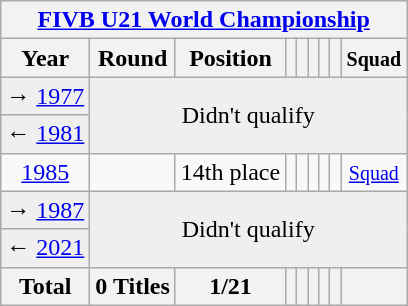<table class="wikitable" style="text-align: center;">
<tr>
<th colspan=9><a href='#'>FIVB U21 World Championship</a></th>
</tr>
<tr>
<th>Year</th>
<th>Round</th>
<th>Position</th>
<th></th>
<th></th>
<th></th>
<th></th>
<th></th>
<th><small>Squad</small></th>
</tr>
<tr bgcolor="efefef">
<td> → <a href='#'>1977</a></td>
<td colspan=9 rowspan=2>Didn't qualify</td>
</tr>
<tr bgcolor="efefef">
<td> ← <a href='#'>1981</a></td>
</tr>
<tr>
<td> <a href='#'>1985</a></td>
<td></td>
<td>14th place</td>
<td></td>
<td></td>
<td></td>
<td></td>
<td></td>
<td><small><a href='#'>Squad</a></small></td>
</tr>
<tr bgcolor="efefef">
<td> → <a href='#'>1987</a></td>
<td colspan=8 rowspan=2>Didn't qualify</td>
</tr>
<tr bgcolor="efefef">
<td>  ← <a href='#'>2021</a></td>
</tr>
<tr>
<th>Total</th>
<th>0 Titles</th>
<th>1/21</th>
<th></th>
<th></th>
<th></th>
<th></th>
<th></th>
<th></th>
</tr>
</table>
